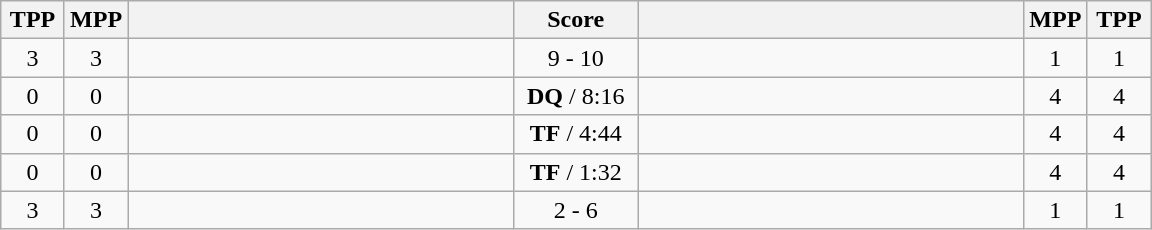<table class="wikitable" style="text-align: center;" |>
<tr>
<th width="35">TPP</th>
<th width="35">MPP</th>
<th width="250"></th>
<th width="75">Score</th>
<th width="250"></th>
<th width="35">MPP</th>
<th width="35">TPP</th>
</tr>
<tr>
<td>3</td>
<td>3</td>
<td style="text-align:left;"></td>
<td>9 - 10</td>
<td style="text-align:left;"><strong></strong></td>
<td>1</td>
<td>1</td>
</tr>
<tr>
<td>0</td>
<td>0</td>
<td style="text-align:left;"><strong></strong></td>
<td><strong>DQ</strong> / 8:16</td>
<td style="text-align:left;"></td>
<td>4</td>
<td>4</td>
</tr>
<tr>
<td>0</td>
<td>0</td>
<td style="text-align:left;"><strong></strong></td>
<td><strong>TF</strong> / 4:44</td>
<td style="text-align:left;"></td>
<td>4</td>
<td>4</td>
</tr>
<tr>
<td>0</td>
<td>0</td>
<td style="text-align:left;"><strong></strong></td>
<td><strong>TF</strong> / 1:32</td>
<td style="text-align:left;"></td>
<td>4</td>
<td>4</td>
</tr>
<tr>
<td>3</td>
<td>3</td>
<td style="text-align:left;"></td>
<td>2 - 6</td>
<td style="text-align:left;"><strong></strong></td>
<td>1</td>
<td>1</td>
</tr>
</table>
